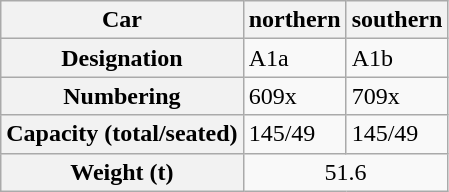<table class="wikitable">
<tr>
<th>Car</th>
<th>northern</th>
<th>southern</th>
</tr>
<tr>
<th>Designation</th>
<td>A1a</td>
<td>A1b</td>
</tr>
<tr>
<th>Numbering</th>
<td>609x</td>
<td>709x</td>
</tr>
<tr>
<th>Capacity (total/seated)</th>
<td>145/49</td>
<td>145/49</td>
</tr>
<tr>
<th>Weight (t)</th>
<td colspan="2" style="text-align: center;">51.6</td>
</tr>
</table>
